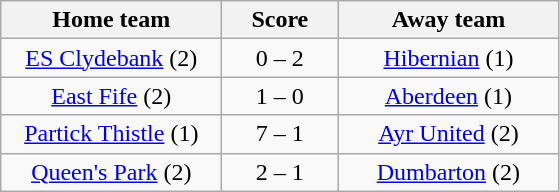<table class="wikitable" style="text-align: center">
<tr>
<th width=140>Home team</th>
<th width=70>Score</th>
<th width=140>Away team</th>
</tr>
<tr>
<td><a href='#'>ES Clydebank</a> (2)</td>
<td>0 – 2</td>
<td><a href='#'>Hibernian</a> (1)</td>
</tr>
<tr>
<td><a href='#'>East Fife</a> (2)</td>
<td>1 – 0</td>
<td><a href='#'>Aberdeen</a> (1)</td>
</tr>
<tr>
<td><a href='#'>Partick Thistle</a> (1)</td>
<td>7 – 1</td>
<td><a href='#'>Ayr United</a> (2)</td>
</tr>
<tr>
<td><a href='#'>Queen's Park</a> (2)</td>
<td>2 – 1</td>
<td><a href='#'>Dumbarton</a> (2)</td>
</tr>
</table>
